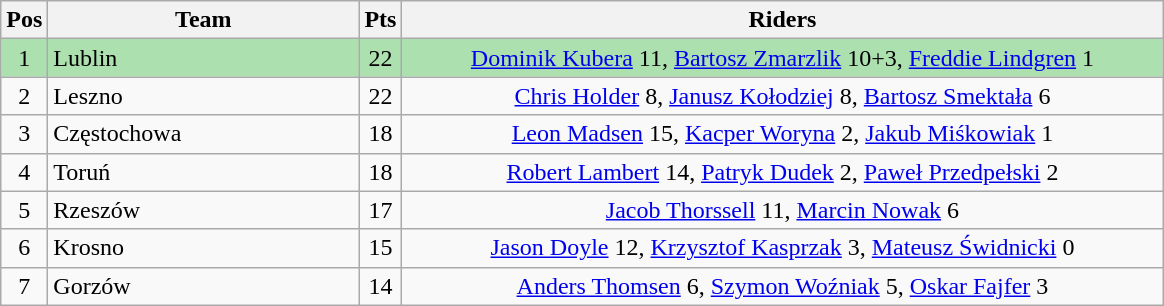<table class="wikitable" style="font-size: 100%">
<tr>
<th width=20>Pos</th>
<th width=200>Team</th>
<th width=20>Pts</th>
<th width=500>Riders</th>
</tr>
<tr align=center style="background:#ACE1AF;">
<td>1</td>
<td align="left">Lublin</td>
<td>22</td>
<td><a href='#'>Dominik Kubera</a> 11, <a href='#'>Bartosz Zmarzlik</a> 10+3, <a href='#'>Freddie Lindgren</a> 1</td>
</tr>
<tr align=center>
<td>2</td>
<td align="left">Leszno</td>
<td>22</td>
<td><a href='#'>Chris Holder</a> 8, <a href='#'>Janusz Kołodziej</a> 8, <a href='#'>Bartosz Smektała</a> 6</td>
</tr>
<tr align=center>
<td>3</td>
<td align="left">Częstochowa</td>
<td>18</td>
<td><a href='#'>Leon Madsen</a> 15, <a href='#'>Kacper Woryna</a> 2, <a href='#'>Jakub Miśkowiak</a> 1</td>
</tr>
<tr align=center>
<td>4</td>
<td align="left">Toruń</td>
<td>18</td>
<td><a href='#'>Robert Lambert</a> 14, <a href='#'>Patryk Dudek</a> 2, <a href='#'>Paweł Przedpełski</a> 2</td>
</tr>
<tr align=center>
<td>5</td>
<td align="left">Rzeszów</td>
<td>17</td>
<td><a href='#'>Jacob Thorssell</a> 11, <a href='#'>Marcin Nowak</a> 6</td>
</tr>
<tr align=center>
<td>6</td>
<td align="left">Krosno</td>
<td>15</td>
<td><a href='#'>Jason Doyle</a> 12, <a href='#'>Krzysztof Kasprzak</a> 3, <a href='#'>Mateusz Świdnicki</a> 0</td>
</tr>
<tr align=center>
<td>7</td>
<td align="left">Gorzów</td>
<td>14</td>
<td><a href='#'>Anders Thomsen</a> 6, <a href='#'>Szymon Woźniak</a> 5, <a href='#'>Oskar Fajfer</a> 3</td>
</tr>
</table>
